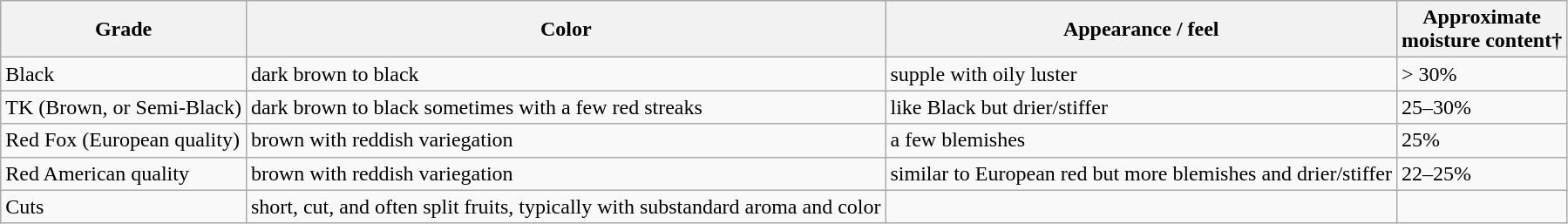<table class="wikitable">
<tr>
<th>Grade</th>
<th>Color</th>
<th>Appearance / feel</th>
<th>Approximate<br>moisture content†</th>
</tr>
<tr>
<td>Black</td>
<td>dark brown to black</td>
<td>supple with oily luster</td>
<td>> 30%</td>
</tr>
<tr>
<td>TK (Brown, or Semi-Black)</td>
<td>dark brown to black sometimes with a few red streaks</td>
<td>like Black but drier/stiffer</td>
<td>25–30%</td>
</tr>
<tr>
<td>Red Fox (European quality)</td>
<td>brown with reddish variegation</td>
<td>a few blemishes</td>
<td>25%</td>
</tr>
<tr>
<td>Red American quality</td>
<td>brown with reddish variegation</td>
<td>similar to European red but more blemishes and drier/stiffer</td>
<td>22–25%</td>
</tr>
<tr>
<td>Cuts</td>
<td>short, cut, and often split fruits, typically with substandard aroma and color</td>
<td></td>
<td></td>
</tr>
</table>
